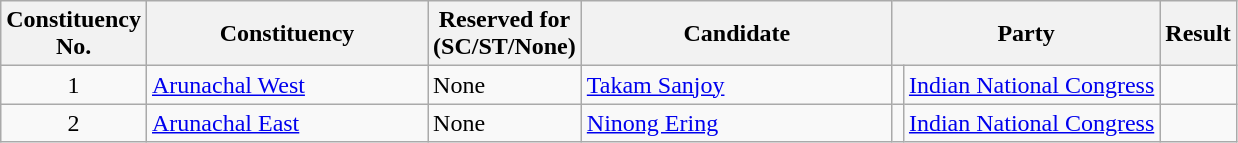<table class= "wikitable sortable">
<tr>
<th>Constituency <br> No.</th>
<th style="width:180px;">Constituency</th>
<th>Reserved for<br>(SC/ST/None)</th>
<th style="width:200px;">Candidate</th>
<th colspan="2">Party</th>
<th>Result</th>
</tr>
<tr>
<td align="center">1</td>
<td><a href='#'>Arunachal West</a></td>
<td>None</td>
<td><a href='#'>Takam Sanjoy</a></td>
<td bgcolor=></td>
<td><a href='#'>Indian National Congress</a></td>
<td></td>
</tr>
<tr>
<td align="center">2</td>
<td><a href='#'>Arunachal East</a></td>
<td>None</td>
<td><a href='#'>Ninong Ering</a></td>
<td bgcolor=></td>
<td><a href='#'>Indian National Congress</a></td>
<td></td>
</tr>
</table>
